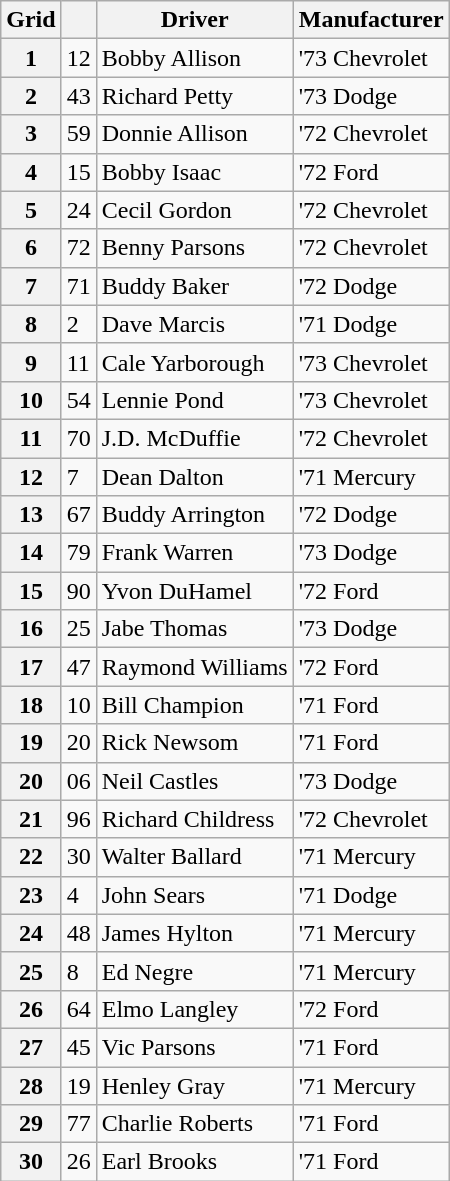<table class="wikitable">
<tr>
<th>Grid</th>
<th></th>
<th>Driver</th>
<th>Manufacturer</th>
</tr>
<tr>
<th>1</th>
<td>12</td>
<td>Bobby Allison</td>
<td>'73 Chevrolet</td>
</tr>
<tr>
<th>2</th>
<td>43</td>
<td>Richard Petty</td>
<td>'73 Dodge</td>
</tr>
<tr>
<th>3</th>
<td>59</td>
<td>Donnie Allison</td>
<td>'72 Chevrolet</td>
</tr>
<tr>
<th>4</th>
<td>15</td>
<td>Bobby Isaac</td>
<td>'72 Ford</td>
</tr>
<tr>
<th>5</th>
<td>24</td>
<td>Cecil Gordon</td>
<td>'72 Chevrolet</td>
</tr>
<tr>
<th>6</th>
<td>72</td>
<td>Benny Parsons</td>
<td>'72 Chevrolet</td>
</tr>
<tr>
<th>7</th>
<td>71</td>
<td>Buddy Baker</td>
<td>'72 Dodge</td>
</tr>
<tr>
<th>8</th>
<td>2</td>
<td>Dave Marcis</td>
<td>'71 Dodge</td>
</tr>
<tr>
<th>9</th>
<td>11</td>
<td>Cale Yarborough</td>
<td>'73 Chevrolet</td>
</tr>
<tr>
<th>10</th>
<td>54</td>
<td>Lennie Pond</td>
<td>'73 Chevrolet</td>
</tr>
<tr>
<th>11</th>
<td>70</td>
<td>J.D. McDuffie</td>
<td>'72 Chevrolet</td>
</tr>
<tr>
<th>12</th>
<td>7</td>
<td>Dean Dalton</td>
<td>'71 Mercury</td>
</tr>
<tr>
<th>13</th>
<td>67</td>
<td>Buddy Arrington</td>
<td>'72 Dodge</td>
</tr>
<tr>
<th>14</th>
<td>79</td>
<td>Frank Warren</td>
<td>'73 Dodge</td>
</tr>
<tr>
<th>15</th>
<td>90</td>
<td>Yvon DuHamel</td>
<td>'72 Ford</td>
</tr>
<tr>
<th>16</th>
<td>25</td>
<td>Jabe Thomas</td>
<td>'73 Dodge</td>
</tr>
<tr>
<th>17</th>
<td>47</td>
<td>Raymond Williams</td>
<td>'72 Ford</td>
</tr>
<tr>
<th>18</th>
<td>10</td>
<td>Bill Champion</td>
<td>'71 Ford</td>
</tr>
<tr>
<th>19</th>
<td>20</td>
<td>Rick Newsom</td>
<td>'71 Ford</td>
</tr>
<tr>
<th>20</th>
<td>06</td>
<td>Neil Castles</td>
<td>'73 Dodge</td>
</tr>
<tr>
<th>21</th>
<td>96</td>
<td>Richard Childress</td>
<td>'72 Chevrolet</td>
</tr>
<tr>
<th>22</th>
<td>30</td>
<td>Walter Ballard</td>
<td>'71 Mercury</td>
</tr>
<tr>
<th>23</th>
<td>4</td>
<td>John Sears</td>
<td>'71 Dodge</td>
</tr>
<tr>
<th>24</th>
<td>48</td>
<td>James Hylton</td>
<td>'71 Mercury</td>
</tr>
<tr>
<th>25</th>
<td>8</td>
<td>Ed Negre</td>
<td>'71 Mercury</td>
</tr>
<tr>
<th>26</th>
<td>64</td>
<td>Elmo Langley</td>
<td>'72 Ford</td>
</tr>
<tr>
<th>27</th>
<td>45</td>
<td>Vic Parsons</td>
<td>'71 Ford</td>
</tr>
<tr>
<th>28</th>
<td>19</td>
<td>Henley Gray</td>
<td>'71 Mercury</td>
</tr>
<tr>
<th>29</th>
<td>77</td>
<td>Charlie Roberts</td>
<td>'71 Ford</td>
</tr>
<tr>
<th>30</th>
<td>26</td>
<td>Earl Brooks</td>
<td>'71 Ford</td>
</tr>
</table>
